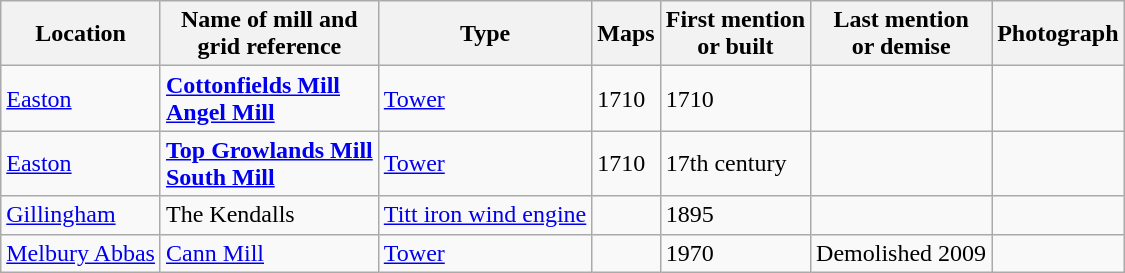<table class="wikitable">
<tr>
<th>Location</th>
<th>Name of mill and<br>grid reference</th>
<th>Type</th>
<th>Maps</th>
<th>First mention<br>or built</th>
<th>Last mention<br> or demise</th>
<th>Photograph</th>
</tr>
<tr>
<td><a href='#'>Easton</a></td>
<td><strong><a href='#'>Cottonfields Mill<br>Angel Mill</a></strong><br></td>
<td><a href='#'>Tower</a></td>
<td>1710</td>
<td>1710</td>
<td></td>
<td></td>
</tr>
<tr>
<td><a href='#'>Easton</a></td>
<td><strong><a href='#'>Top Growlands Mill<br>South Mill</a></strong><br></td>
<td><a href='#'>Tower</a></td>
<td>1710</td>
<td>17th century</td>
<td></td>
<td></td>
</tr>
<tr>
<td><a href='#'>Gillingham</a></td>
<td>The Kendalls</td>
<td><a href='#'>Titt iron wind engine</a></td>
<td></td>
<td>1895</td>
<td></td>
<td></td>
</tr>
<tr>
<td><a href='#'>Melbury Abbas</a></td>
<td><a href='#'>Cann Mill</a><br></td>
<td><a href='#'>Tower</a></td>
<td></td>
<td>1970</td>
<td>Demolished 2009<br></td>
<td></td>
</tr>
</table>
